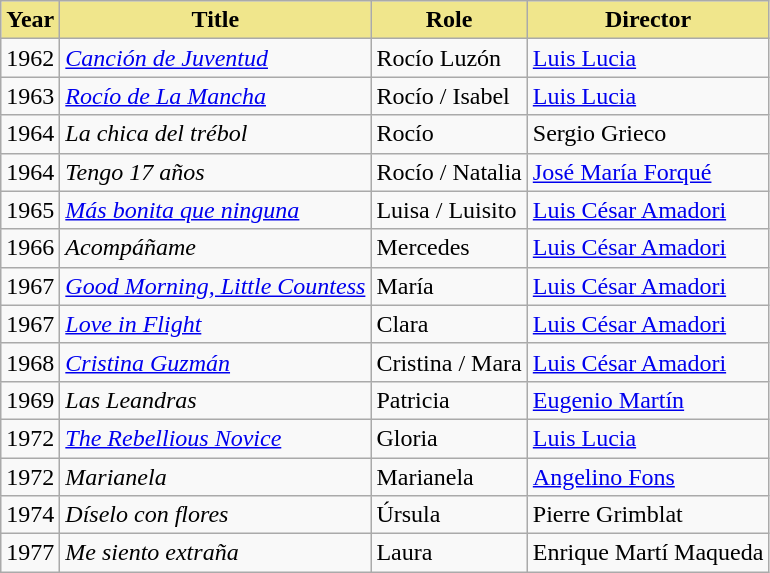<table class="wikitable">
<tr>
<td style="background:Khaki; color:black" align=center><strong>Year</strong></td>
<td style="background:Khaki; color:black" align=center><strong>Title</strong></td>
<td style="background:Khaki; color:black" align=center><strong>Role</strong></td>
<td style="background:Khaki; color:black" align=center><strong>Director</strong></td>
</tr>
<tr>
<td>1962</td>
<td><em><a href='#'>Canción de Juventud</a></em></td>
<td>Rocío Luzón</td>
<td><a href='#'>Luis Lucia</a></td>
</tr>
<tr>
<td>1963</td>
<td><em><a href='#'>Rocío de La Mancha</a></em></td>
<td>Rocío / Isabel</td>
<td><a href='#'>Luis Lucia</a></td>
</tr>
<tr>
<td>1964</td>
<td><em>La chica del trébol</em></td>
<td>Rocío</td>
<td>Sergio Grieco</td>
</tr>
<tr>
<td>1964</td>
<td><em>Tengo 17 años</em></td>
<td>Rocío / Natalia</td>
<td><a href='#'>José María Forqué</a></td>
</tr>
<tr>
<td>1965</td>
<td><em><a href='#'>Más bonita que ninguna</a></em></td>
<td>Luisa / Luisito</td>
<td><a href='#'>Luis César Amadori</a></td>
</tr>
<tr>
<td>1966</td>
<td><em>Acompáñame</em></td>
<td>Mercedes</td>
<td><a href='#'>Luis César Amadori</a></td>
</tr>
<tr>
<td>1967</td>
<td><em><a href='#'>Good Morning, Little Countess</a></em></td>
<td>María</td>
<td><a href='#'>Luis César Amadori</a></td>
</tr>
<tr>
<td>1967</td>
<td><em><a href='#'>Love in Flight</a></em></td>
<td>Clara</td>
<td><a href='#'>Luis César Amadori</a></td>
</tr>
<tr>
<td>1968</td>
<td><em><a href='#'>Cristina Guzmán</a></em></td>
<td>Cristina / Mara</td>
<td><a href='#'>Luis César Amadori</a></td>
</tr>
<tr>
<td>1969</td>
<td><em>Las Leandras</em></td>
<td>Patricia</td>
<td><a href='#'>Eugenio Martín</a></td>
</tr>
<tr>
<td>1972</td>
<td><em><a href='#'>The Rebellious Novice</a></em></td>
<td>Gloria</td>
<td><a href='#'>Luis Lucia</a></td>
</tr>
<tr>
<td>1972</td>
<td><em>Marianela</em></td>
<td>Marianela</td>
<td><a href='#'>Angelino Fons</a></td>
</tr>
<tr>
<td>1974</td>
<td><em>Díselo con flores</em></td>
<td>Úrsula</td>
<td>Pierre Grimblat</td>
</tr>
<tr>
<td>1977</td>
<td><em>Me siento extraña</em></td>
<td>Laura</td>
<td>Enrique Martí Maqueda</td>
</tr>
</table>
